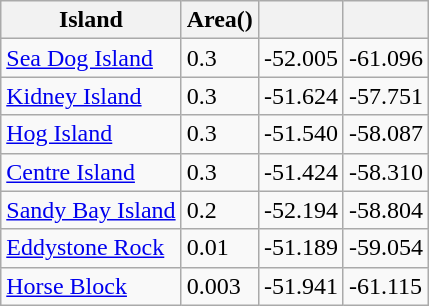<table class="wikitable sortable sticky-header static-row-numbers sort-under col1left" >
<tr>
<th>Island</th>
<th>Area()</th>
<th></th>
<th></th>
</tr>
<tr>
<td><a href='#'>Sea Dog Island</a></td>
<td>0.3</td>
<td>-52.005</td>
<td>-61.096</td>
</tr>
<tr>
<td><a href='#'>Kidney Island</a></td>
<td>0.3</td>
<td>-51.624</td>
<td>-57.751</td>
</tr>
<tr>
<td><a href='#'>Hog Island</a></td>
<td>0.3</td>
<td>-51.540</td>
<td>-58.087</td>
</tr>
<tr>
<td><a href='#'>Centre Island</a></td>
<td>0.3</td>
<td>-51.424</td>
<td>-58.310</td>
</tr>
<tr>
<td><a href='#'>Sandy Bay Island</a></td>
<td>0.2</td>
<td>-52.194</td>
<td>-58.804</td>
</tr>
<tr>
<td><a href='#'>Eddystone Rock</a></td>
<td>0.01</td>
<td>-51.189</td>
<td>-59.054</td>
</tr>
<tr>
<td><a href='#'>Horse Block</a></td>
<td>0.003</td>
<td>-51.941</td>
<td>-61.115</td>
</tr>
</table>
